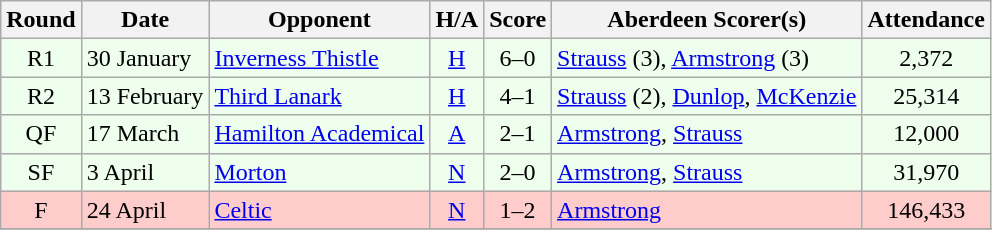<table class="wikitable" style="text-align:center">
<tr>
<th>Round</th>
<th>Date</th>
<th>Opponent</th>
<th>H/A</th>
<th>Score</th>
<th>Aberdeen Scorer(s)</th>
<th>Attendance</th>
</tr>
<tr bgcolor=#EEFFEE>
<td>R1</td>
<td align=left>30 January</td>
<td align=left><a href='#'>Inverness Thistle</a></td>
<td><a href='#'>H</a></td>
<td>6–0</td>
<td align=left><a href='#'>Strauss</a> (3), <a href='#'>Armstrong</a> (3)</td>
<td>2,372</td>
</tr>
<tr bgcolor=#EEFFEE>
<td>R2</td>
<td align=left>13 February</td>
<td align=left><a href='#'>Third Lanark</a></td>
<td><a href='#'>H</a></td>
<td>4–1</td>
<td align=left><a href='#'>Strauss</a> (2), <a href='#'>Dunlop</a>, <a href='#'>McKenzie</a></td>
<td>25,314</td>
</tr>
<tr bgcolor=#EEFFEE>
<td>QF</td>
<td align=left>17 March</td>
<td align=left><a href='#'>Hamilton Academical</a></td>
<td><a href='#'>A</a></td>
<td>2–1</td>
<td align=left><a href='#'>Armstrong</a>, <a href='#'>Strauss</a></td>
<td>12,000</td>
</tr>
<tr bgcolor=#EEFFEE>
<td>SF</td>
<td align=left>3 April</td>
<td align=left><a href='#'>Morton</a></td>
<td><a href='#'>N</a></td>
<td>2–0</td>
<td align=left><a href='#'>Armstrong</a>, <a href='#'>Strauss</a></td>
<td>31,970</td>
</tr>
<tr bgcolor=#FFCCCC>
<td>F</td>
<td align=left>24 April</td>
<td align=left><a href='#'>Celtic</a></td>
<td><a href='#'>N</a></td>
<td>1–2</td>
<td align=left><a href='#'>Armstrong</a></td>
<td>146,433</td>
</tr>
<tr>
</tr>
</table>
